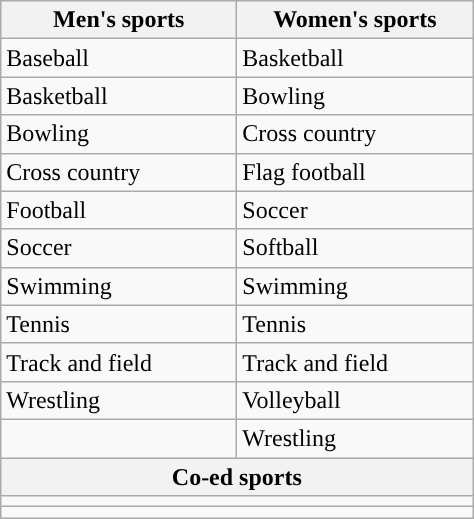<table class="wikitable"; style= "text-align: ">
<tr>
<th width=150px>Men's sports</th>
<th width=150px>Women's sports</th>
</tr>
<tr>
<td>Baseball</td>
<td>Basketball</td>
</tr>
<tr>
<td>Basketball</td>
<td>Bowling</td>
</tr>
<tr>
<td>Bowling</td>
<td>Cross country</td>
</tr>
<tr>
<td>Cross country</td>
<td>Flag football</td>
</tr>
<tr>
<td>Football</td>
<td>Soccer</td>
</tr>
<tr>
<td>Soccer</td>
<td>Softball</td>
</tr>
<tr>
<td>Swimming</td>
<td>Swimming</td>
</tr>
<tr>
<td>Tennis</td>
<td>Tennis</td>
</tr>
<tr>
<td>Track and field</td>
<td>Track and field</td>
</tr>
<tr>
<td>Wrestling</td>
<td>Volleyball</td>
</tr>
<tr>
<td></td>
<td>Wrestling</td>
</tr>
<tr>
<th colspan=2>Co-ed sports</th>
</tr>
<tr>
<td colspan=2></td>
</tr>
<tr>
<td colspan=2></td>
</tr>
</table>
